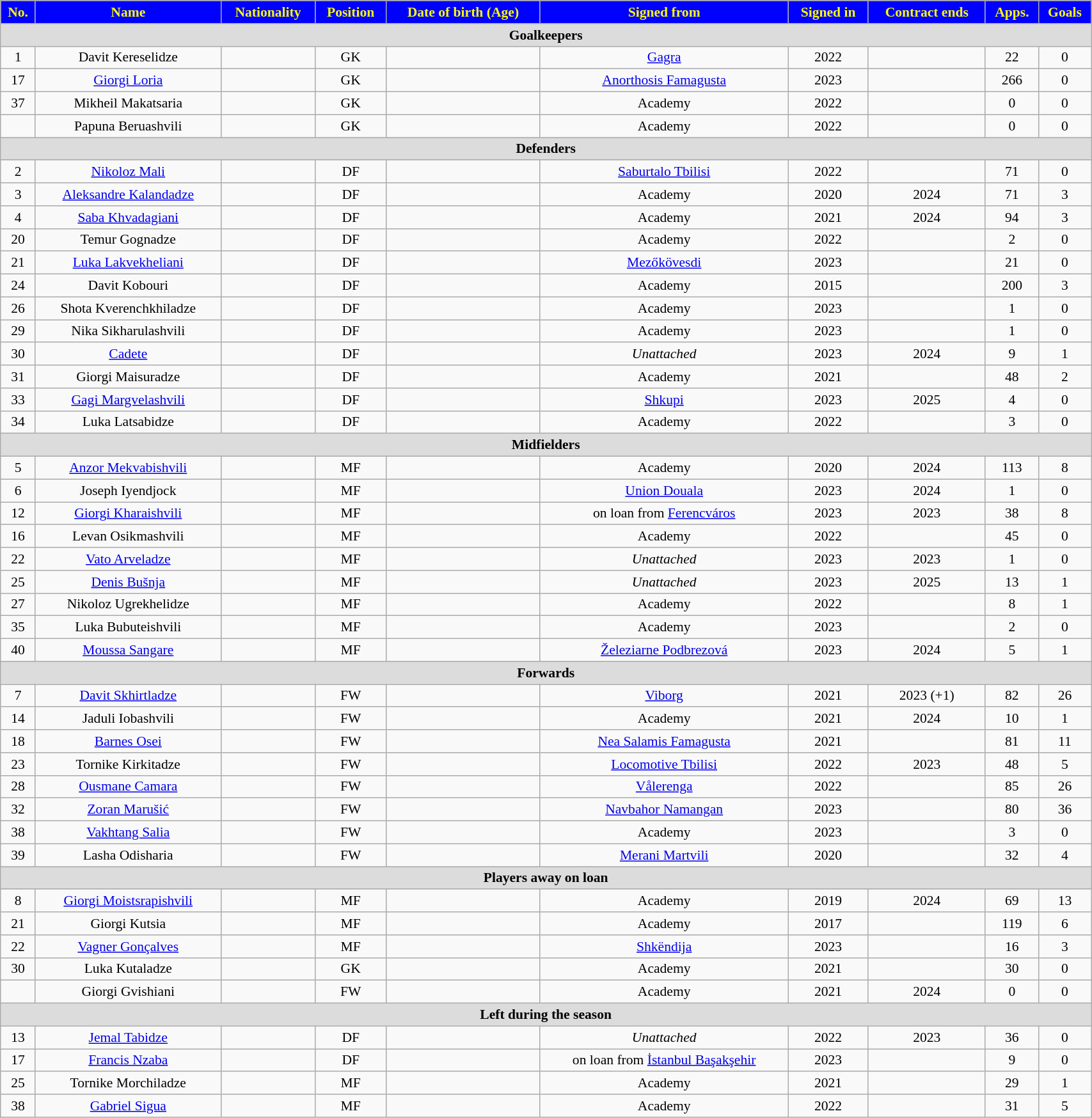<table class="wikitable" style="text-align:center; font-size:90%; width:90%;">
<tr>
<th style="background:#0000FF; color:#ffff00; text-align:center;">No.</th>
<th style="background:#0000FF; color:#ffff00; text-align:center;">Name</th>
<th style="background:#0000FF; color:#ffff00; text-align:center;">Nationality</th>
<th style="background:#0000FF; color:#ffff00; text-align:center;">Position</th>
<th style="background:#0000FF; color:#ffff00; text-align:center;">Date of birth (Age)</th>
<th style="background:#0000FF; color:#ffff00; text-align:center;">Signed from</th>
<th style="background:#0000FF; color:#ffff00; text-align:center;">Signed in</th>
<th style="background:#0000FF; color:#ffff00; text-align:center;">Contract ends</th>
<th style="background:#0000FF; color:#ffff00; text-align:center;">Apps.</th>
<th style="background:#0000FF; color:#ffff00; text-align:center;">Goals</th>
</tr>
<tr>
<th colspan="11" style="background:#dcdcdc; text-align:center;">Goalkeepers</th>
</tr>
<tr>
<td>1</td>
<td>Davit Kereselidze</td>
<td></td>
<td>GK</td>
<td></td>
<td><a href='#'>Gagra</a></td>
<td>2022</td>
<td></td>
<td>22</td>
<td>0</td>
</tr>
<tr>
<td>17</td>
<td><a href='#'>Giorgi Loria</a></td>
<td></td>
<td>GK</td>
<td></td>
<td><a href='#'>Anorthosis Famagusta</a></td>
<td>2023</td>
<td></td>
<td>266</td>
<td>0</td>
</tr>
<tr>
<td>37</td>
<td>Mikheil Makatsaria</td>
<td></td>
<td>GK</td>
<td></td>
<td>Academy</td>
<td>2022</td>
<td></td>
<td>0</td>
<td>0</td>
</tr>
<tr>
<td></td>
<td>Papuna Beruashvili</td>
<td></td>
<td>GK</td>
<td></td>
<td>Academy</td>
<td>2022</td>
<td></td>
<td>0</td>
<td>0</td>
</tr>
<tr>
<th colspan="11" style="background:#dcdcdc; text-align:center;">Defenders</th>
</tr>
<tr>
<td>2</td>
<td><a href='#'>Nikoloz Mali</a></td>
<td></td>
<td>DF</td>
<td></td>
<td><a href='#'>Saburtalo Tbilisi</a></td>
<td>2022</td>
<td></td>
<td>71</td>
<td>0</td>
</tr>
<tr>
<td>3</td>
<td><a href='#'>Aleksandre Kalandadze</a></td>
<td></td>
<td>DF</td>
<td></td>
<td>Academy</td>
<td>2020</td>
<td>2024</td>
<td>71</td>
<td>3</td>
</tr>
<tr>
<td>4</td>
<td><a href='#'>Saba Khvadagiani</a></td>
<td></td>
<td>DF</td>
<td></td>
<td>Academy</td>
<td>2021</td>
<td>2024</td>
<td>94</td>
<td>3</td>
</tr>
<tr>
<td>20</td>
<td>Temur Gognadze</td>
<td></td>
<td>DF</td>
<td></td>
<td>Academy</td>
<td>2022</td>
<td></td>
<td>2</td>
<td>0</td>
</tr>
<tr>
<td>21</td>
<td><a href='#'>Luka Lakvekheliani</a></td>
<td></td>
<td>DF</td>
<td></td>
<td><a href='#'>Mezőkövesdi</a></td>
<td>2023</td>
<td></td>
<td>21</td>
<td>0</td>
</tr>
<tr>
<td>24</td>
<td>Davit Kobouri</td>
<td></td>
<td>DF</td>
<td></td>
<td>Academy</td>
<td>2015</td>
<td></td>
<td>200</td>
<td>3</td>
</tr>
<tr>
<td>26</td>
<td>Shota Kverenchkhiladze</td>
<td></td>
<td>DF</td>
<td></td>
<td>Academy</td>
<td>2023</td>
<td></td>
<td>1</td>
<td>0</td>
</tr>
<tr>
<td>29</td>
<td>Nika Sikharulashvili</td>
<td></td>
<td>DF</td>
<td></td>
<td>Academy</td>
<td>2023</td>
<td></td>
<td>1</td>
<td>0</td>
</tr>
<tr>
<td>30</td>
<td><a href='#'>Cadete</a></td>
<td></td>
<td>DF</td>
<td></td>
<td><em>Unattached</em></td>
<td>2023</td>
<td>2024</td>
<td>9</td>
<td>1</td>
</tr>
<tr>
<td>31</td>
<td>Giorgi Maisuradze</td>
<td></td>
<td>DF</td>
<td></td>
<td>Academy</td>
<td>2021</td>
<td></td>
<td>48</td>
<td>2</td>
</tr>
<tr>
<td>33</td>
<td><a href='#'>Gagi Margvelashvili</a></td>
<td></td>
<td>DF</td>
<td></td>
<td><a href='#'>Shkupi</a></td>
<td>2023</td>
<td>2025</td>
<td>4</td>
<td>0</td>
</tr>
<tr>
<td>34</td>
<td>Luka Latsabidze</td>
<td></td>
<td>DF</td>
<td></td>
<td>Academy</td>
<td>2022</td>
<td></td>
<td>3</td>
<td>0</td>
</tr>
<tr>
<th colspan="11" style="background:#dcdcdc; text-align:center;">Midfielders</th>
</tr>
<tr>
<td>5</td>
<td><a href='#'>Anzor Mekvabishvili</a></td>
<td></td>
<td>MF</td>
<td></td>
<td>Academy</td>
<td>2020</td>
<td>2024</td>
<td>113</td>
<td>8</td>
</tr>
<tr>
<td>6</td>
<td>Joseph Iyendjock</td>
<td></td>
<td>MF</td>
<td></td>
<td><a href='#'>Union Douala</a></td>
<td>2023</td>
<td>2024</td>
<td>1</td>
<td>0</td>
</tr>
<tr>
<td>12</td>
<td><a href='#'>Giorgi Kharaishvili</a></td>
<td></td>
<td>MF</td>
<td></td>
<td>on loan from <a href='#'>Ferencváros</a></td>
<td>2023</td>
<td>2023</td>
<td>38</td>
<td>8</td>
</tr>
<tr>
<td>16</td>
<td>Levan Osikmashvili</td>
<td></td>
<td>MF</td>
<td></td>
<td>Academy</td>
<td>2022</td>
<td></td>
<td>45</td>
<td>0</td>
</tr>
<tr>
<td>22</td>
<td><a href='#'>Vato Arveladze</a></td>
<td></td>
<td>MF</td>
<td></td>
<td><em>Unattached</em></td>
<td>2023</td>
<td>2023</td>
<td>1</td>
<td>0</td>
</tr>
<tr>
<td>25</td>
<td><a href='#'>Denis Bušnja</a></td>
<td></td>
<td>MF</td>
<td></td>
<td><em>Unattached</em></td>
<td>2023</td>
<td>2025</td>
<td>13</td>
<td>1</td>
</tr>
<tr>
<td>27</td>
<td>Nikoloz Ugrekhelidze</td>
<td></td>
<td>MF</td>
<td></td>
<td>Academy</td>
<td>2022</td>
<td></td>
<td>8</td>
<td>1</td>
</tr>
<tr>
<td>35</td>
<td>Luka Bubuteishvili</td>
<td></td>
<td>MF</td>
<td></td>
<td>Academy</td>
<td>2023</td>
<td></td>
<td>2</td>
<td>0</td>
</tr>
<tr>
<td>40</td>
<td><a href='#'>Moussa Sangare</a></td>
<td></td>
<td>MF</td>
<td></td>
<td><a href='#'>Železiarne Podbrezová</a></td>
<td>2023</td>
<td>2024</td>
<td>5</td>
<td>1</td>
</tr>
<tr>
<th colspan="11" style="background:#dcdcdc; text-align:center;">Forwards</th>
</tr>
<tr>
<td>7</td>
<td><a href='#'>Davit Skhirtladze</a></td>
<td></td>
<td>FW</td>
<td></td>
<td><a href='#'>Viborg</a></td>
<td>2021</td>
<td>2023 (+1)</td>
<td>82</td>
<td>26</td>
</tr>
<tr>
<td>14</td>
<td>Jaduli Iobashvili</td>
<td></td>
<td>FW</td>
<td></td>
<td>Academy</td>
<td>2021</td>
<td>2024</td>
<td>10</td>
<td>1</td>
</tr>
<tr>
<td>18</td>
<td><a href='#'>Barnes Osei</a></td>
<td></td>
<td>FW</td>
<td></td>
<td><a href='#'>Nea Salamis Famagusta</a></td>
<td>2021</td>
<td></td>
<td>81</td>
<td>11</td>
</tr>
<tr>
<td>23</td>
<td>Tornike Kirkitadze</td>
<td></td>
<td>FW</td>
<td></td>
<td><a href='#'>Locomotive Tbilisi</a></td>
<td>2022</td>
<td>2023</td>
<td>48</td>
<td>5</td>
</tr>
<tr>
<td>28</td>
<td><a href='#'>Ousmane Camara</a></td>
<td></td>
<td>FW</td>
<td></td>
<td><a href='#'>Vålerenga</a></td>
<td>2022</td>
<td></td>
<td>85</td>
<td>26</td>
</tr>
<tr>
<td>32</td>
<td><a href='#'>Zoran Marušić</a></td>
<td></td>
<td>FW</td>
<td></td>
<td><a href='#'>Navbahor Namangan</a></td>
<td>2023</td>
<td></td>
<td>80</td>
<td>36</td>
</tr>
<tr>
<td>38</td>
<td><a href='#'>Vakhtang Salia</a></td>
<td></td>
<td>FW</td>
<td></td>
<td>Academy</td>
<td>2023</td>
<td></td>
<td>3</td>
<td>0</td>
</tr>
<tr>
<td>39</td>
<td>Lasha Odisharia</td>
<td></td>
<td>FW</td>
<td></td>
<td><a href='#'>Merani Martvili</a></td>
<td>2020</td>
<td></td>
<td>32</td>
<td>4</td>
</tr>
<tr>
<th colspan="11" style="background:#dcdcdc; text-align:center;">Players away on loan</th>
</tr>
<tr>
<td>8</td>
<td><a href='#'>Giorgi Moistsrapishvili</a></td>
<td></td>
<td>MF</td>
<td></td>
<td>Academy</td>
<td>2019</td>
<td>2024</td>
<td>69</td>
<td>13</td>
</tr>
<tr>
<td>21</td>
<td>Giorgi Kutsia</td>
<td></td>
<td>MF</td>
<td></td>
<td>Academy</td>
<td>2017</td>
<td></td>
<td>119</td>
<td>6</td>
</tr>
<tr>
<td>22</td>
<td><a href='#'>Vagner Gonçalves</a></td>
<td></td>
<td>MF</td>
<td></td>
<td><a href='#'>Shkëndija</a></td>
<td>2023</td>
<td></td>
<td>16</td>
<td>3</td>
</tr>
<tr>
<td>30</td>
<td>Luka Kutaladze</td>
<td></td>
<td>GK</td>
<td></td>
<td>Academy</td>
<td>2021</td>
<td></td>
<td>30</td>
<td>0</td>
</tr>
<tr>
<td></td>
<td>Giorgi Gvishiani</td>
<td></td>
<td>FW</td>
<td></td>
<td>Academy</td>
<td>2021</td>
<td>2024</td>
<td>0</td>
<td>0</td>
</tr>
<tr>
<th colspan="11" style="background:#dcdcdc; text-align:center;">Left during the season</th>
</tr>
<tr>
<td>13</td>
<td><a href='#'>Jemal Tabidze</a></td>
<td></td>
<td>DF</td>
<td></td>
<td><em>Unattached</em></td>
<td>2022</td>
<td>2023</td>
<td>36</td>
<td>0</td>
</tr>
<tr>
<td>17</td>
<td><a href='#'>Francis Nzaba</a></td>
<td></td>
<td>DF</td>
<td></td>
<td>on loan from <a href='#'>İstanbul Başakşehir</a></td>
<td>2023</td>
<td></td>
<td>9</td>
<td>0</td>
</tr>
<tr>
<td>25</td>
<td>Tornike Morchiladze</td>
<td></td>
<td>MF</td>
<td></td>
<td>Academy</td>
<td>2021</td>
<td></td>
<td>29</td>
<td>1</td>
</tr>
<tr>
<td>38</td>
<td><a href='#'>Gabriel Sigua</a></td>
<td></td>
<td>MF</td>
<td></td>
<td>Academy</td>
<td>2022</td>
<td></td>
<td>31</td>
<td>5</td>
</tr>
</table>
